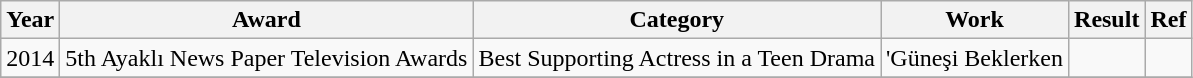<table class="wikitable sortable" style="text-align:center;">
<tr>
<th>Year</th>
<th>Award</th>
<th>Category</th>
<th>Work</th>
<th>Result</th>
<th>Ref</th>
</tr>
<tr>
<td>2014</td>
<td>5th Ayaklı News Paper Television Awards</td>
<td>Best Supporting Actress in a Teen Drama</td>
<td>'Güneşi Beklerken<em></td>
<td></td>
<td></td>
</tr>
<tr>
</tr>
</table>
